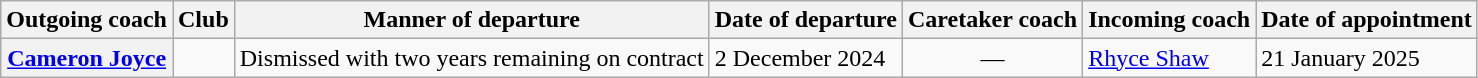<table class="wikitable plainrowheaders">
<tr>
<th>Outgoing coach</th>
<th>Club</th>
<th>Manner of departure</th>
<th>Date of departure</th>
<th>Caretaker coach</th>
<th>Incoming coach</th>
<th>Date of appointment</th>
</tr>
<tr>
<th scope=row><a href='#'>Cameron Joyce</a></th>
<td></td>
<td>Dismissed with two years remaining on contract</td>
<td>2 December 2024</td>
<td align=center>—</td>
<td><a href='#'>Rhyce Shaw</a></td>
<td>21 January 2025</td>
</tr>
</table>
